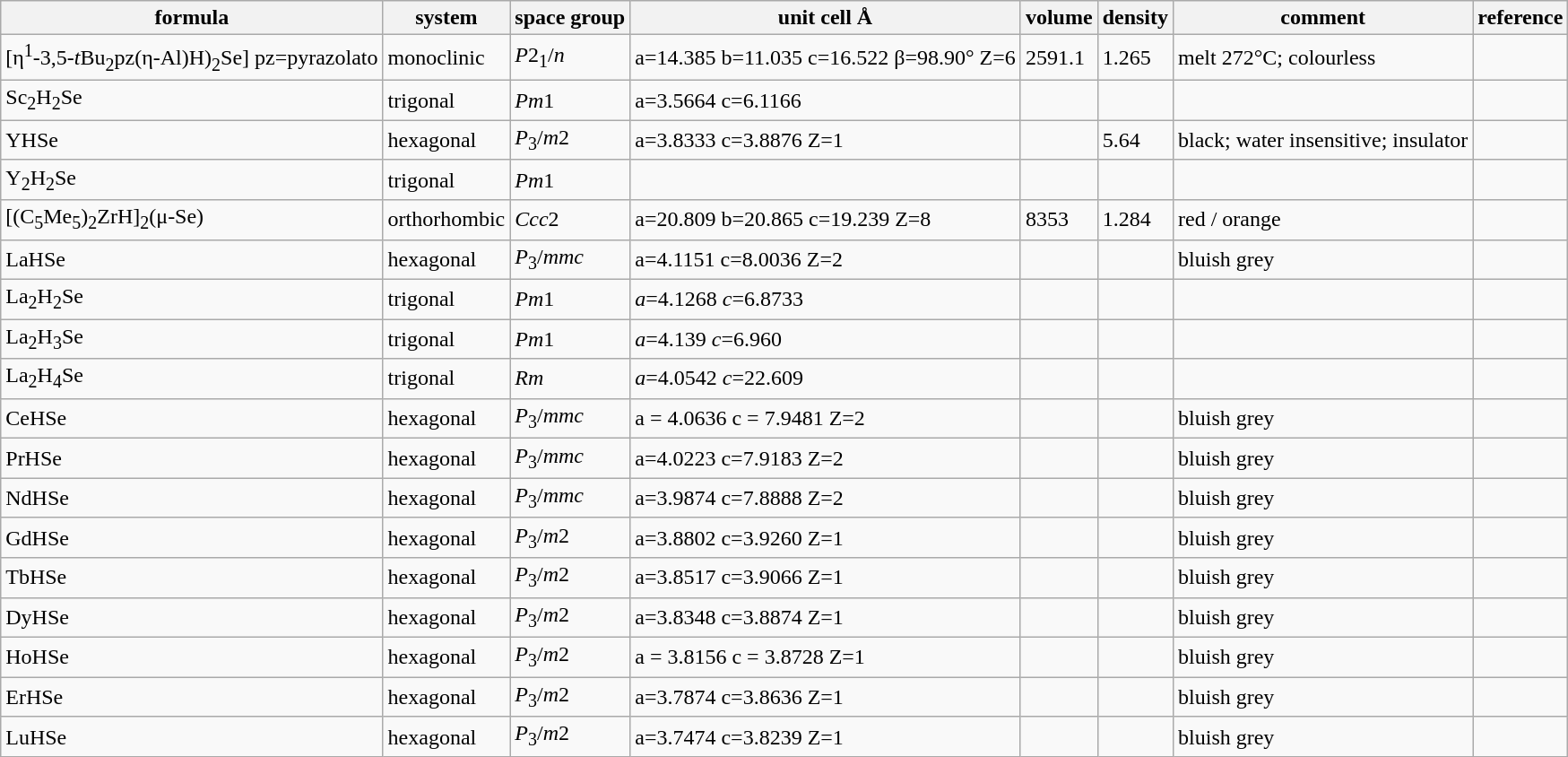<table class="wikitable">
<tr>
<th>formula</th>
<th>system</th>
<th>space group</th>
<th>unit cell Å</th>
<th>volume</th>
<th>density</th>
<th>comment</th>
<th>reference</th>
</tr>
<tr>
<td>[η<sup>1</sup>-3,5-<em>t</em>Bu<sub>2</sub>pz(η-Al)H)<sub>2</sub>Se] pz=pyrazolato</td>
<td>monoclinic</td>
<td><em>P</em>2<sub>1</sub>/<em>n</em></td>
<td>a=14.385 b=11.035 c=16.522 β=98.90° Z=6</td>
<td>2591.1</td>
<td>1.265</td>
<td>melt 272°C; colourless</td>
<td></td>
</tr>
<tr>
<td>Sc<sub>2</sub>H<sub>2</sub>Se</td>
<td>trigonal</td>
<td><em>P</em><em>m</em>1</td>
<td>a=3.5664 c=6.1166</td>
<td></td>
<td></td>
<td></td>
<td></td>
</tr>
<tr>
<td>YHSe</td>
<td>hexagonal</td>
<td><em>P</em><sub>3</sub>/<em>m</em>2</td>
<td>a=3.8333 c=3.8876 Z=1</td>
<td></td>
<td>5.64</td>
<td>black; water insensitive; insulator</td>
<td></td>
</tr>
<tr>
<td>Y<sub>2</sub>H<sub>2</sub>Se</td>
<td>trigonal</td>
<td><em>P</em><em>m</em>1</td>
<td></td>
<td></td>
<td></td>
<td></td>
<td></td>
</tr>
<tr>
<td>[(C<sub>5</sub>Me<sub>5</sub>)<sub>2</sub>ZrH]<sub>2</sub>(μ-Se)</td>
<td>orthorhombic</td>
<td><em>Ccc</em>2</td>
<td>a=20.809 b=20.865 c=19.239 Z=8</td>
<td>8353</td>
<td>1.284</td>
<td>red / orange</td>
<td></td>
</tr>
<tr>
<td>LaHSe</td>
<td>hexagonal</td>
<td><em>P</em><sub>3</sub>/<em>mmc</em></td>
<td>a=4.1151 c=8.0036 Z=2</td>
<td></td>
<td></td>
<td>bluish grey</td>
<td></td>
</tr>
<tr>
<td>La<sub>2</sub>H<sub>2</sub>Se</td>
<td>trigonal</td>
<td><em>P</em><em>m</em>1</td>
<td><em>a</em>=4.1268 <em>c</em>=6.8733</td>
<td></td>
<td></td>
<td></td>
<td></td>
</tr>
<tr>
<td>La<sub>2</sub>H<sub>3</sub>Se</td>
<td>trigonal</td>
<td><em>P</em><em>m</em>1</td>
<td><em>a</em>=4.139 <em>c</em>=6.960</td>
<td></td>
<td></td>
<td></td>
<td></td>
</tr>
<tr>
<td>La<sub>2</sub>H<sub>4</sub>Se</td>
<td>trigonal</td>
<td><em>R</em><em>m</em></td>
<td><em>a</em>=4.0542 <em>c</em>=22.609</td>
<td></td>
<td></td>
<td></td>
<td></td>
</tr>
<tr>
<td>CeHSe</td>
<td>hexagonal</td>
<td><em>P</em><sub>3</sub>/<em>mmc</em></td>
<td>a = 4.0636 c = 7.9481 Z=2</td>
<td></td>
<td></td>
<td>bluish grey</td>
<td></td>
</tr>
<tr>
<td>PrHSe</td>
<td>hexagonal</td>
<td><em>P</em><sub>3</sub>/<em>mmc</em></td>
<td>a=4.0223 c=7.9183 Z=2</td>
<td></td>
<td></td>
<td>bluish grey</td>
<td></td>
</tr>
<tr>
<td>NdHSe</td>
<td>hexagonal</td>
<td><em>P</em><sub>3</sub>/<em>mmc</em></td>
<td>a=3.9874 c=7.8888 Z=2</td>
<td></td>
<td></td>
<td>bluish grey</td>
<td></td>
</tr>
<tr>
<td>GdHSe</td>
<td>hexagonal</td>
<td><em>P</em><sub>3</sub>/<em>m</em>2</td>
<td>a=3.8802 c=3.9260 Z=1</td>
<td></td>
<td></td>
<td>bluish grey</td>
<td></td>
</tr>
<tr>
<td>TbHSe</td>
<td>hexagonal</td>
<td><em>P</em><sub>3</sub>/<em>m</em>2</td>
<td>a=3.8517 c=3.9066 Z=1</td>
<td></td>
<td></td>
<td>bluish grey</td>
<td></td>
</tr>
<tr>
<td>DyHSe</td>
<td>hexagonal</td>
<td><em>P</em><sub>3</sub>/<em>m</em>2</td>
<td>a=3.8348 c=3.8874 Z=1</td>
<td></td>
<td></td>
<td>bluish grey</td>
<td></td>
</tr>
<tr>
<td>HoHSe</td>
<td>hexagonal</td>
<td><em>P</em><sub>3</sub>/<em>m</em>2</td>
<td>a = 3.8156 c = 3.8728 Z=1</td>
<td></td>
<td></td>
<td>bluish grey</td>
<td></td>
</tr>
<tr>
<td>ErHSe</td>
<td>hexagonal</td>
<td><em>P</em><sub>3</sub>/<em>m</em>2</td>
<td>a=3.7874 c=3.8636 Z=1</td>
<td></td>
<td></td>
<td>bluish grey</td>
<td></td>
</tr>
<tr>
<td>LuHSe</td>
<td>hexagonal</td>
<td><em>P</em><sub>3</sub>/<em>m</em>2</td>
<td>a=3.7474 c=3.8239 Z=1</td>
<td></td>
<td></td>
<td>bluish grey</td>
<td></td>
</tr>
</table>
